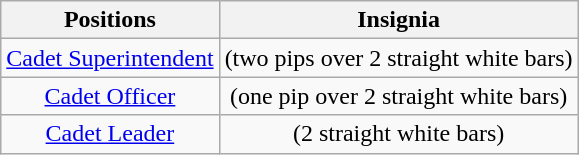<table class="wikitable">
<tr>
<th>Positions</th>
<th>Insignia</th>
</tr>
<tr align="center">
<td><a href='#'>Cadet Superintendent</a></td>
<td>(two pips over 2 straight white bars)</td>
</tr>
<tr align="center">
<td><a href='#'>Cadet Officer</a></td>
<td>(one pip over 2 straight white bars)</td>
</tr>
<tr align="center">
<td><a href='#'>Cadet Leader</a></td>
<td>(2 straight white bars)</td>
</tr>
</table>
